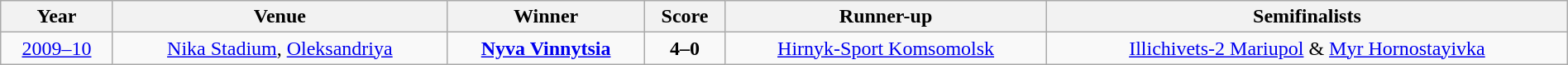<table class="wikitable" width=100% style="text-align: center;">
<tr>
<th>Year</th>
<th>Venue</th>
<th>Winner</th>
<th>Score</th>
<th>Runner-up</th>
<th>Semifinalists</th>
</tr>
<tr>
<td><a href='#'>2009–10</a></td>
<td><a href='#'>Nika Stadium</a>, <a href='#'>Oleksandriya</a></td>
<td><strong><a href='#'>Nyva Vinnytsia</a></strong></td>
<td><strong>4–0</strong></td>
<td><a href='#'>Hirnyk-Sport Komsomolsk</a></td>
<td><a href='#'>Illichivets-2 Mariupol</a> & <a href='#'>Myr Hornostayivka</a></td>
</tr>
</table>
